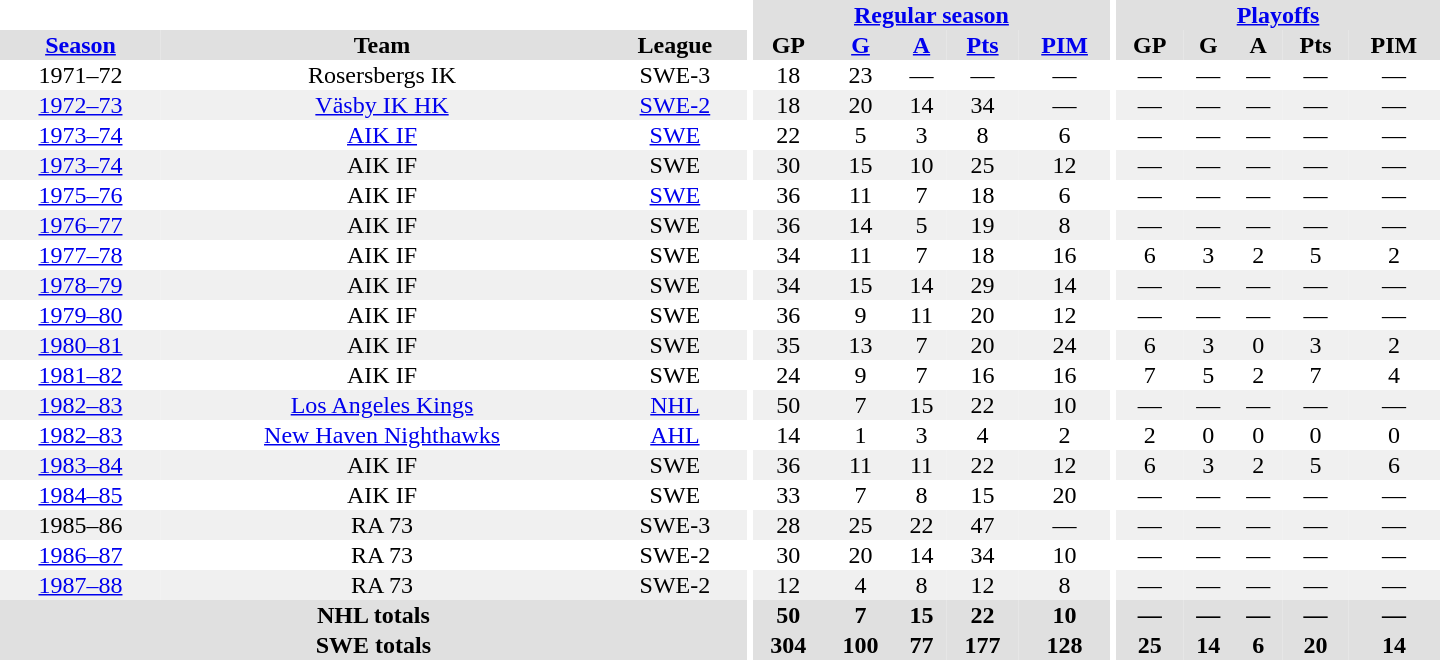<table border="0" cellpadding="1" cellspacing="0" style="text-align:center; width:60em">
<tr bgcolor="#e0e0e0">
<th colspan="3" bgcolor="#ffffff"></th>
<th rowspan="100" bgcolor="#ffffff"></th>
<th colspan="5"><a href='#'>Regular season</a></th>
<th rowspan="100" bgcolor="#ffffff"></th>
<th colspan="5"><a href='#'>Playoffs</a></th>
</tr>
<tr bgcolor="#e0e0e0">
<th><a href='#'>Season</a></th>
<th>Team</th>
<th>League</th>
<th>GP</th>
<th><a href='#'>G</a></th>
<th><a href='#'>A</a></th>
<th><a href='#'>Pts</a></th>
<th><a href='#'>PIM</a></th>
<th>GP</th>
<th>G</th>
<th>A</th>
<th>Pts</th>
<th>PIM</th>
</tr>
<tr>
<td>1971–72</td>
<td>Rosersbergs IK</td>
<td>SWE-3</td>
<td>18</td>
<td>23</td>
<td>—</td>
<td>—</td>
<td>—</td>
<td>—</td>
<td>—</td>
<td>—</td>
<td>—</td>
<td>—</td>
</tr>
<tr bgcolor="#f0f0f0">
<td><a href='#'>1972–73</a></td>
<td><a href='#'>Väsby IK HK</a></td>
<td><a href='#'>SWE-2</a></td>
<td>18</td>
<td>20</td>
<td>14</td>
<td>34</td>
<td>—</td>
<td>—</td>
<td>—</td>
<td>—</td>
<td>—</td>
<td>—</td>
</tr>
<tr>
<td><a href='#'>1973–74</a></td>
<td><a href='#'>AIK IF</a></td>
<td><a href='#'>SWE</a></td>
<td>22</td>
<td>5</td>
<td>3</td>
<td>8</td>
<td>6</td>
<td>—</td>
<td>—</td>
<td>—</td>
<td>—</td>
<td>—</td>
</tr>
<tr bgcolor="#f0f0f0">
<td><a href='#'>1973–74</a></td>
<td>AIK IF</td>
<td>SWE</td>
<td>30</td>
<td>15</td>
<td>10</td>
<td>25</td>
<td>12</td>
<td>—</td>
<td>—</td>
<td>—</td>
<td>—</td>
<td>—</td>
</tr>
<tr>
<td><a href='#'>1975–76</a></td>
<td>AIK IF</td>
<td><a href='#'>SWE</a></td>
<td>36</td>
<td>11</td>
<td>7</td>
<td>18</td>
<td>6</td>
<td>—</td>
<td>—</td>
<td>—</td>
<td>—</td>
<td>—</td>
</tr>
<tr bgcolor="#f0f0f0">
<td><a href='#'>1976–77</a></td>
<td>AIK IF</td>
<td>SWE</td>
<td>36</td>
<td>14</td>
<td>5</td>
<td>19</td>
<td>8</td>
<td>—</td>
<td>—</td>
<td>—</td>
<td>—</td>
<td>—</td>
</tr>
<tr>
<td><a href='#'>1977–78</a></td>
<td>AIK IF</td>
<td>SWE</td>
<td>34</td>
<td>11</td>
<td>7</td>
<td>18</td>
<td>16</td>
<td>6</td>
<td>3</td>
<td>2</td>
<td>5</td>
<td>2</td>
</tr>
<tr bgcolor="#f0f0f0">
<td><a href='#'>1978–79</a></td>
<td>AIK IF</td>
<td>SWE</td>
<td>34</td>
<td>15</td>
<td>14</td>
<td>29</td>
<td>14</td>
<td>—</td>
<td>—</td>
<td>—</td>
<td>—</td>
<td>—</td>
</tr>
<tr>
<td><a href='#'>1979–80</a></td>
<td>AIK IF</td>
<td>SWE</td>
<td>36</td>
<td>9</td>
<td>11</td>
<td>20</td>
<td>12</td>
<td>—</td>
<td>—</td>
<td>—</td>
<td>—</td>
<td>—</td>
</tr>
<tr bgcolor="#f0f0f0">
<td><a href='#'>1980–81</a></td>
<td>AIK IF</td>
<td>SWE</td>
<td>35</td>
<td>13</td>
<td>7</td>
<td>20</td>
<td>24</td>
<td>6</td>
<td>3</td>
<td>0</td>
<td>3</td>
<td>2</td>
</tr>
<tr>
<td><a href='#'>1981–82</a></td>
<td>AIK IF</td>
<td>SWE</td>
<td>24</td>
<td>9</td>
<td>7</td>
<td>16</td>
<td>16</td>
<td>7</td>
<td>5</td>
<td>2</td>
<td>7</td>
<td>4</td>
</tr>
<tr bgcolor="#f0f0f0">
<td><a href='#'>1982–83</a></td>
<td><a href='#'>Los Angeles Kings</a></td>
<td><a href='#'>NHL</a></td>
<td>50</td>
<td>7</td>
<td>15</td>
<td>22</td>
<td>10</td>
<td>—</td>
<td>—</td>
<td>—</td>
<td>—</td>
<td>—</td>
</tr>
<tr>
<td><a href='#'>1982–83</a></td>
<td><a href='#'>New Haven Nighthawks</a></td>
<td><a href='#'>AHL</a></td>
<td>14</td>
<td>1</td>
<td>3</td>
<td>4</td>
<td>2</td>
<td>2</td>
<td>0</td>
<td>0</td>
<td>0</td>
<td>0</td>
</tr>
<tr bgcolor="#f0f0f0">
<td><a href='#'>1983–84</a></td>
<td>AIK IF</td>
<td>SWE</td>
<td>36</td>
<td>11</td>
<td>11</td>
<td>22</td>
<td>12</td>
<td>6</td>
<td>3</td>
<td>2</td>
<td>5</td>
<td>6</td>
</tr>
<tr>
<td><a href='#'>1984–85</a></td>
<td>AIK IF</td>
<td>SWE</td>
<td>33</td>
<td>7</td>
<td>8</td>
<td>15</td>
<td>20</td>
<td>—</td>
<td>—</td>
<td>—</td>
<td>—</td>
<td>—</td>
</tr>
<tr bgcolor="#f0f0f0">
<td>1985–86</td>
<td>RA 73</td>
<td>SWE-3</td>
<td>28</td>
<td>25</td>
<td>22</td>
<td>47</td>
<td>—</td>
<td>—</td>
<td>—</td>
<td>—</td>
<td>—</td>
<td>—</td>
</tr>
<tr>
<td><a href='#'>1986–87</a></td>
<td>RA 73</td>
<td>SWE-2</td>
<td>30</td>
<td>20</td>
<td>14</td>
<td>34</td>
<td>10</td>
<td>—</td>
<td>—</td>
<td>—</td>
<td>—</td>
<td>—</td>
</tr>
<tr bgcolor="#f0f0f0">
<td><a href='#'>1987–88</a></td>
<td>RA 73</td>
<td>SWE-2</td>
<td>12</td>
<td>4</td>
<td>8</td>
<td>12</td>
<td>8</td>
<td>—</td>
<td>—</td>
<td>—</td>
<td>—</td>
<td>—</td>
</tr>
<tr bgcolor="#e0e0e0">
<th colspan="3">NHL totals</th>
<th>50</th>
<th>7</th>
<th>15</th>
<th>22</th>
<th>10</th>
<th>—</th>
<th>—</th>
<th>—</th>
<th>—</th>
<th>—</th>
</tr>
<tr bgcolor="#e0e0e0">
<th colspan="3">SWE totals</th>
<th>304</th>
<th>100</th>
<th>77</th>
<th>177</th>
<th>128</th>
<th>25</th>
<th>14</th>
<th>6</th>
<th>20</th>
<th>14</th>
</tr>
</table>
